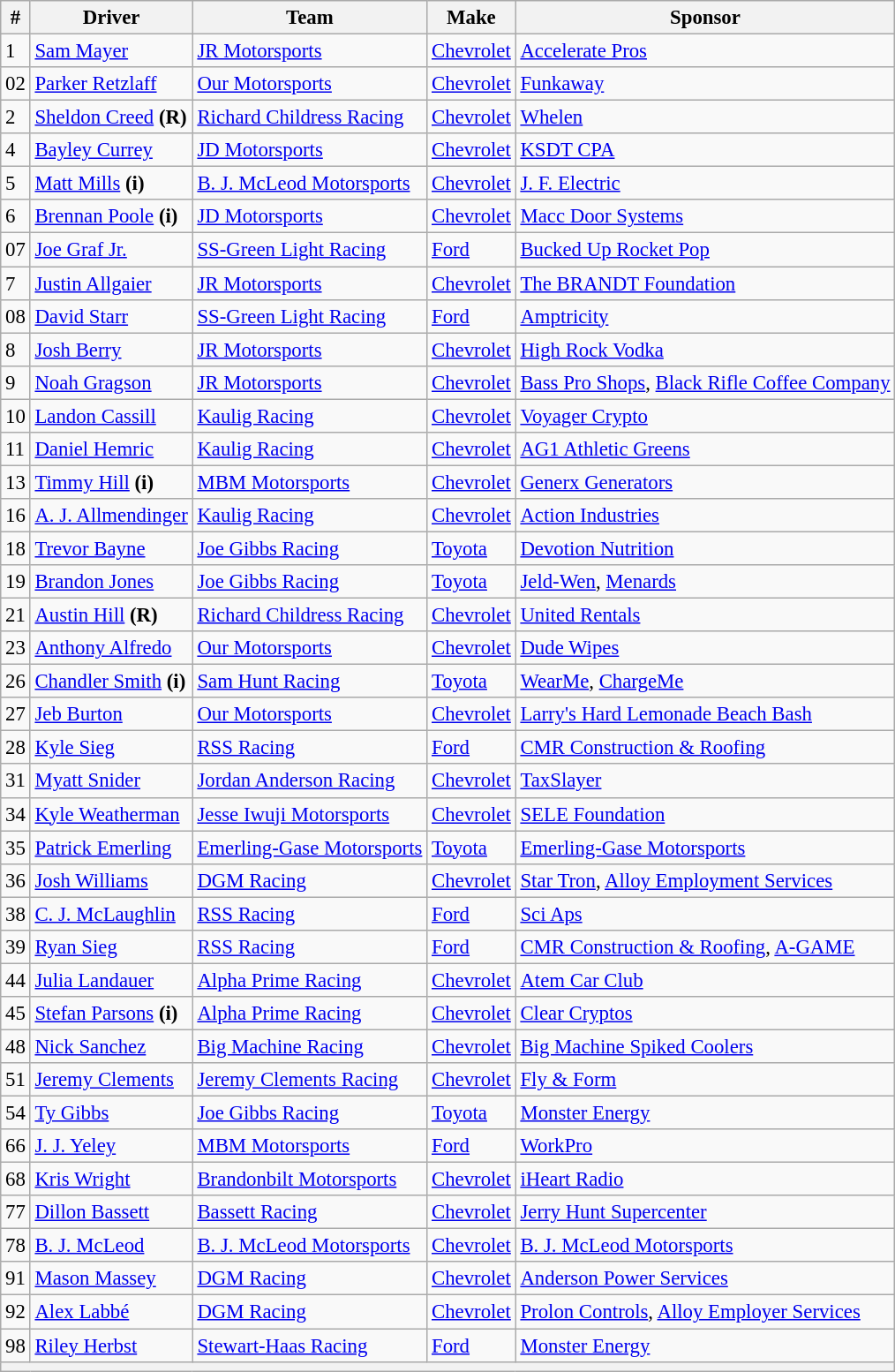<table class="wikitable" style="font-size: 95%;">
<tr>
<th>#</th>
<th>Driver</th>
<th>Team</th>
<th>Make</th>
<th>Sponsor</th>
</tr>
<tr>
<td>1</td>
<td><a href='#'>Sam Mayer</a></td>
<td><a href='#'>JR Motorsports</a></td>
<td><a href='#'>Chevrolet</a></td>
<td><a href='#'>Accelerate Pros</a></td>
</tr>
<tr>
<td>02</td>
<td><a href='#'>Parker Retzlaff</a></td>
<td><a href='#'>Our Motorsports</a></td>
<td><a href='#'>Chevrolet</a></td>
<td><a href='#'>Funkaway</a></td>
</tr>
<tr>
<td>2</td>
<td><a href='#'>Sheldon Creed</a> <strong>(R)</strong></td>
<td><a href='#'>Richard Childress Racing</a></td>
<td><a href='#'>Chevrolet</a></td>
<td><a href='#'>Whelen</a></td>
</tr>
<tr>
<td>4</td>
<td><a href='#'>Bayley Currey</a></td>
<td><a href='#'>JD Motorsports</a></td>
<td><a href='#'>Chevrolet</a></td>
<td><a href='#'>KSDT CPA</a></td>
</tr>
<tr>
<td>5</td>
<td><a href='#'>Matt Mills</a> <strong>(i)</strong></td>
<td><a href='#'>B. J. McLeod Motorsports</a></td>
<td><a href='#'>Chevrolet</a></td>
<td><a href='#'>J. F. Electric</a></td>
</tr>
<tr>
<td>6</td>
<td><a href='#'>Brennan Poole</a> <strong>(i)</strong></td>
<td><a href='#'>JD Motorsports</a></td>
<td><a href='#'>Chevrolet</a></td>
<td><a href='#'>Macc Door Systems</a></td>
</tr>
<tr>
<td>07</td>
<td><a href='#'>Joe Graf Jr.</a></td>
<td><a href='#'>SS-Green Light Racing</a></td>
<td><a href='#'>Ford</a></td>
<td><a href='#'>Bucked Up Rocket Pop</a></td>
</tr>
<tr>
<td>7</td>
<td><a href='#'>Justin Allgaier</a></td>
<td><a href='#'>JR Motorsports</a></td>
<td><a href='#'>Chevrolet</a></td>
<td><a href='#'>The BRANDT Foundation</a></td>
</tr>
<tr>
<td>08</td>
<td><a href='#'>David Starr</a></td>
<td><a href='#'>SS-Green Light Racing</a></td>
<td><a href='#'>Ford</a></td>
<td><a href='#'>Amptricity</a></td>
</tr>
<tr>
<td>8</td>
<td><a href='#'>Josh Berry</a></td>
<td><a href='#'>JR Motorsports</a></td>
<td><a href='#'>Chevrolet</a></td>
<td><a href='#'>High Rock Vodka</a></td>
</tr>
<tr>
<td>9</td>
<td><a href='#'>Noah Gragson</a></td>
<td><a href='#'>JR Motorsports</a></td>
<td><a href='#'>Chevrolet</a></td>
<td nowrap><a href='#'>Bass Pro Shops</a>, <a href='#'>Black Rifle Coffee Company</a></td>
</tr>
<tr>
<td>10</td>
<td><a href='#'>Landon Cassill</a></td>
<td><a href='#'>Kaulig Racing</a></td>
<td><a href='#'>Chevrolet</a></td>
<td><a href='#'>Voyager Crypto</a></td>
</tr>
<tr>
<td>11</td>
<td><a href='#'>Daniel Hemric</a></td>
<td><a href='#'>Kaulig Racing</a></td>
<td><a href='#'>Chevrolet</a></td>
<td><a href='#'>AG1 Athletic Greens</a></td>
</tr>
<tr>
<td>13</td>
<td><a href='#'>Timmy Hill</a> <strong>(i)</strong></td>
<td><a href='#'>MBM Motorsports</a></td>
<td><a href='#'>Chevrolet</a></td>
<td><a href='#'>Generx Generators</a></td>
</tr>
<tr>
<td>16</td>
<td nowrap><a href='#'>A. J. Allmendinger</a></td>
<td><a href='#'>Kaulig Racing</a></td>
<td><a href='#'>Chevrolet</a></td>
<td><a href='#'>Action Industries</a></td>
</tr>
<tr>
<td>18</td>
<td><a href='#'>Trevor Bayne</a></td>
<td><a href='#'>Joe Gibbs Racing</a></td>
<td><a href='#'>Toyota</a></td>
<td><a href='#'>Devotion Nutrition</a></td>
</tr>
<tr>
<td>19</td>
<td><a href='#'>Brandon Jones</a></td>
<td><a href='#'>Joe Gibbs Racing</a></td>
<td><a href='#'>Toyota</a></td>
<td><a href='#'>Jeld-Wen</a>, <a href='#'>Menards</a></td>
</tr>
<tr>
<td>21</td>
<td><a href='#'>Austin Hill</a> <strong>(R)</strong></td>
<td><a href='#'>Richard Childress Racing</a></td>
<td><a href='#'>Chevrolet</a></td>
<td><a href='#'>United Rentals</a></td>
</tr>
<tr>
<td>23</td>
<td><a href='#'>Anthony Alfredo</a></td>
<td><a href='#'>Our Motorsports</a></td>
<td><a href='#'>Chevrolet</a></td>
<td><a href='#'>Dude Wipes</a></td>
</tr>
<tr>
<td>26</td>
<td><a href='#'>Chandler Smith</a> <strong>(i)</strong></td>
<td><a href='#'>Sam Hunt Racing</a></td>
<td><a href='#'>Toyota</a></td>
<td><a href='#'>WearMe</a>, <a href='#'>ChargeMe</a></td>
</tr>
<tr>
<td>27</td>
<td><a href='#'>Jeb Burton</a></td>
<td><a href='#'>Our Motorsports</a></td>
<td><a href='#'>Chevrolet</a></td>
<td><a href='#'>Larry's Hard Lemonade Beach Bash</a></td>
</tr>
<tr>
<td>28</td>
<td><a href='#'>Kyle Sieg</a></td>
<td><a href='#'>RSS Racing</a></td>
<td><a href='#'>Ford</a></td>
<td><a href='#'>CMR Construction & Roofing</a></td>
</tr>
<tr>
<td>31</td>
<td><a href='#'>Myatt Snider</a></td>
<td><a href='#'>Jordan Anderson Racing</a></td>
<td><a href='#'>Chevrolet</a></td>
<td><a href='#'>TaxSlayer</a></td>
</tr>
<tr>
<td>34</td>
<td><a href='#'>Kyle Weatherman</a></td>
<td nowrap><a href='#'>Jesse Iwuji Motorsports</a></td>
<td><a href='#'>Chevrolet</a></td>
<td><a href='#'>SELE Foundation</a></td>
</tr>
<tr>
<td>35</td>
<td><a href='#'>Patrick Emerling</a></td>
<td nowrap><a href='#'>Emerling-Gase Motorsports</a></td>
<td><a href='#'>Toyota</a></td>
<td><a href='#'>Emerling-Gase Motorsports</a></td>
</tr>
<tr>
<td>36</td>
<td><a href='#'>Josh Williams</a></td>
<td><a href='#'>DGM Racing</a></td>
<td><a href='#'>Chevrolet</a></td>
<td><a href='#'>Star Tron</a>, <a href='#'>Alloy Employment Services</a></td>
</tr>
<tr>
<td>38</td>
<td><a href='#'>C. J. McLaughlin</a></td>
<td><a href='#'>RSS Racing</a></td>
<td><a href='#'>Ford</a></td>
<td><a href='#'>Sci Aps</a></td>
</tr>
<tr>
<td>39</td>
<td><a href='#'>Ryan Sieg</a></td>
<td><a href='#'>RSS Racing</a></td>
<td><a href='#'>Ford</a></td>
<td><a href='#'>CMR Construction & Roofing</a>, <a href='#'>A-GAME</a></td>
</tr>
<tr>
<td>44</td>
<td><a href='#'>Julia Landauer</a></td>
<td><a href='#'>Alpha Prime Racing</a></td>
<td><a href='#'>Chevrolet</a></td>
<td><a href='#'>Atem Car Club</a></td>
</tr>
<tr>
<td>45</td>
<td><a href='#'>Stefan Parsons</a> <strong>(i)</strong></td>
<td><a href='#'>Alpha Prime Racing</a></td>
<td><a href='#'>Chevrolet</a></td>
<td><a href='#'>Clear Cryptos</a></td>
</tr>
<tr>
<td>48</td>
<td><a href='#'>Nick Sanchez</a></td>
<td><a href='#'>Big Machine Racing</a></td>
<td><a href='#'>Chevrolet</a></td>
<td><a href='#'>Big Machine Spiked Coolers</a></td>
</tr>
<tr>
<td>51</td>
<td><a href='#'>Jeremy Clements</a></td>
<td><a href='#'>Jeremy Clements Racing</a></td>
<td><a href='#'>Chevrolet</a></td>
<td><a href='#'>Fly & Form</a></td>
</tr>
<tr>
<td>54</td>
<td><a href='#'>Ty Gibbs</a></td>
<td><a href='#'>Joe Gibbs Racing</a></td>
<td><a href='#'>Toyota</a></td>
<td><a href='#'>Monster Energy</a></td>
</tr>
<tr>
<td>66</td>
<td><a href='#'>J. J. Yeley</a></td>
<td><a href='#'>MBM Motorsports</a></td>
<td><a href='#'>Ford</a></td>
<td><a href='#'>WorkPro</a></td>
</tr>
<tr>
<td>68</td>
<td><a href='#'>Kris Wright</a></td>
<td><a href='#'>Brandonbilt Motorsports</a></td>
<td><a href='#'>Chevrolet</a></td>
<td><a href='#'>iHeart Radio</a></td>
</tr>
<tr>
<td>77</td>
<td><a href='#'>Dillon Bassett</a></td>
<td><a href='#'>Bassett Racing</a></td>
<td><a href='#'>Chevrolet</a></td>
<td><a href='#'>Jerry Hunt Supercenter</a></td>
</tr>
<tr>
<td>78</td>
<td><a href='#'>B. J. McLeod</a></td>
<td><a href='#'>B. J. McLeod Motorsports</a></td>
<td><a href='#'>Chevrolet</a></td>
<td><a href='#'>B. J. McLeod Motorsports</a></td>
</tr>
<tr>
<td>91</td>
<td><a href='#'>Mason Massey</a></td>
<td><a href='#'>DGM Racing</a></td>
<td><a href='#'>Chevrolet</a></td>
<td><a href='#'>Anderson Power Services</a></td>
</tr>
<tr>
<td>92</td>
<td><a href='#'>Alex Labbé</a></td>
<td><a href='#'>DGM Racing</a></td>
<td><a href='#'>Chevrolet</a></td>
<td><a href='#'>Prolon Controls</a>, <a href='#'>Alloy Employer Services</a></td>
</tr>
<tr>
<td>98</td>
<td><a href='#'>Riley Herbst</a></td>
<td><a href='#'>Stewart-Haas Racing</a></td>
<td><a href='#'>Ford</a></td>
<td><a href='#'>Monster Energy</a></td>
</tr>
<tr>
<th colspan="5"></th>
</tr>
</table>
